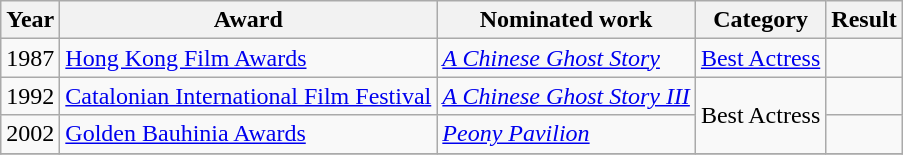<table class="wikitable">
<tr>
<th>Year</th>
<th>Award</th>
<th>Nominated work</th>
<th>Category</th>
<th>Result</th>
</tr>
<tr>
<td>1987</td>
<td><a href='#'>Hong Kong Film Awards</a></td>
<td><em><a href='#'>A Chinese Ghost Story</a></em></td>
<td><a href='#'>Best Actress</a></td>
<td></td>
</tr>
<tr>
<td>1992</td>
<td><a href='#'>Catalonian International Film Festival</a></td>
<td><em><a href='#'>A Chinese Ghost Story III</a></em></td>
<td rowspan=2>Best Actress</td>
<td></td>
</tr>
<tr>
<td>2002</td>
<td><a href='#'>Golden Bauhinia Awards</a></td>
<td><em><a href='#'>Peony Pavilion</a></em></td>
<td></td>
</tr>
<tr>
</tr>
</table>
